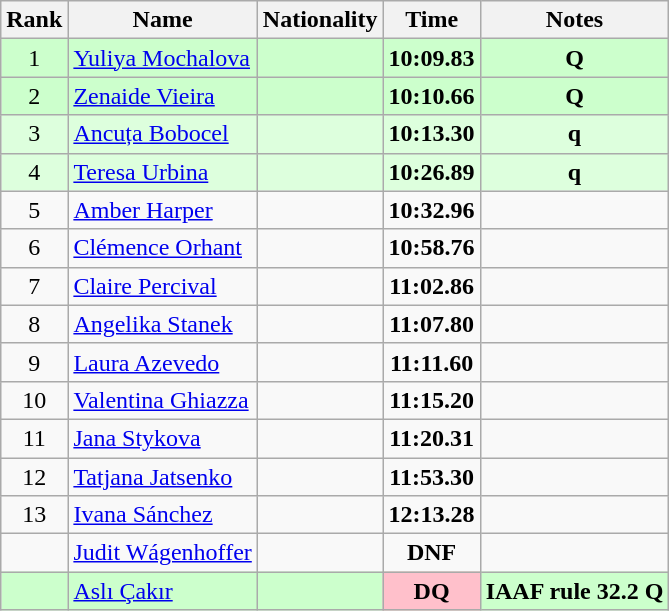<table class="wikitable sortable" style="text-align:center">
<tr>
<th>Rank</th>
<th>Name</th>
<th>Nationality</th>
<th>Time</th>
<th>Notes</th>
</tr>
<tr bgcolor=ccffcc>
<td>1</td>
<td align=left><a href='#'>Yuliya Mochalova</a></td>
<td align=left></td>
<td><strong>10:09.83</strong></td>
<td><strong>Q</strong></td>
</tr>
<tr bgcolor=ccffcc>
<td>2</td>
<td align=left><a href='#'>Zenaide Vieira</a></td>
<td align=left></td>
<td><strong>10:10.66</strong></td>
<td><strong>Q</strong></td>
</tr>
<tr bgcolor=ddffdd>
<td>3</td>
<td align=left><a href='#'>Ancuța Bobocel</a></td>
<td align=left></td>
<td><strong>10:13.30</strong></td>
<td><strong>q</strong></td>
</tr>
<tr bgcolor=ddffdd>
<td>4</td>
<td align=left><a href='#'>Teresa Urbina</a></td>
<td align=left></td>
<td><strong>10:26.89</strong></td>
<td><strong>q</strong></td>
</tr>
<tr>
<td>5</td>
<td align=left><a href='#'>Amber Harper</a></td>
<td align=left></td>
<td><strong>10:32.96</strong></td>
<td></td>
</tr>
<tr>
<td>6</td>
<td align=left><a href='#'>Clémence Orhant</a></td>
<td align=left></td>
<td><strong>10:58.76</strong></td>
<td></td>
</tr>
<tr>
<td>7</td>
<td align=left><a href='#'>Claire Percival</a></td>
<td align=left></td>
<td><strong>11:02.86</strong></td>
<td></td>
</tr>
<tr>
<td>8</td>
<td align=left><a href='#'>Angelika Stanek</a></td>
<td align=left></td>
<td><strong>11:07.80</strong></td>
<td></td>
</tr>
<tr>
<td>9</td>
<td align=left><a href='#'>Laura Azevedo</a></td>
<td align=left></td>
<td><strong>11:11.60</strong></td>
<td></td>
</tr>
<tr>
<td>10</td>
<td align=left><a href='#'>Valentina Ghiazza</a></td>
<td align=left></td>
<td><strong>11:15.20</strong></td>
<td></td>
</tr>
<tr>
<td>11</td>
<td align=left><a href='#'>Jana Stykova</a></td>
<td align=left></td>
<td><strong>11:20.31</strong></td>
<td></td>
</tr>
<tr>
<td>12</td>
<td align=left><a href='#'>Tatjana Jatsenko</a></td>
<td align=left></td>
<td><strong>11:53.30</strong></td>
<td></td>
</tr>
<tr>
<td>13</td>
<td align=left><a href='#'>Ivana Sánchez</a></td>
<td align=left></td>
<td><strong>12:13.28</strong></td>
<td></td>
</tr>
<tr>
<td></td>
<td align=left><a href='#'>Judit Wágenhoffer</a></td>
<td align=left></td>
<td><strong>DNF</strong></td>
<td></td>
</tr>
<tr bgcolor=ccffcc>
<td></td>
<td align=left><a href='#'>Aslı Çakır</a></td>
<td align=left></td>
<td bgcolor=pink><strong>DQ</strong></td>
<td><strong>IAAF rule 32.2 Q</strong></td>
</tr>
</table>
